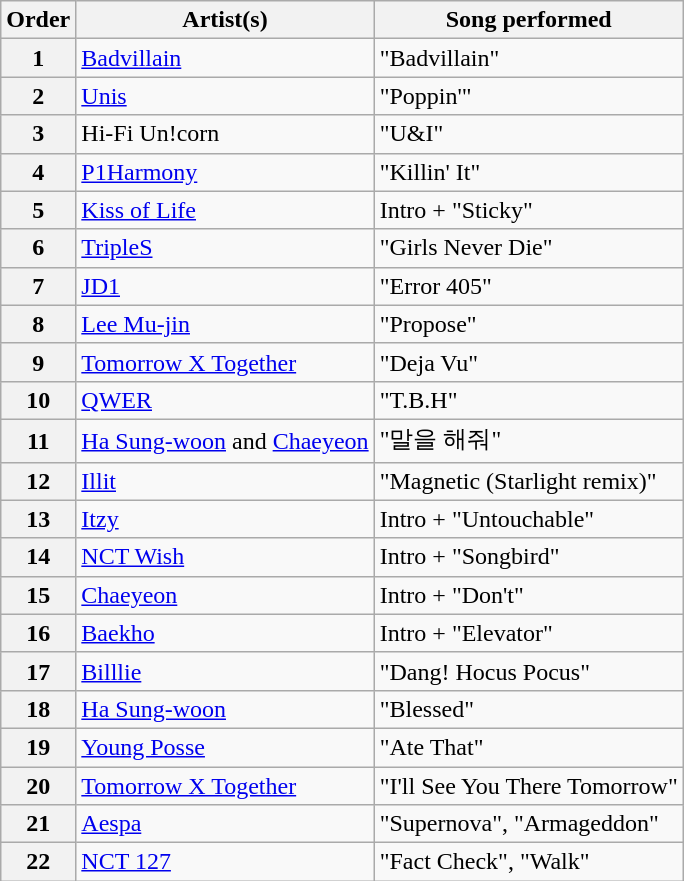<table class="wikitable plainrowheaders">
<tr>
<th scope="col">Order</th>
<th scope="col">Artist(s)</th>
<th scope="col">Song performed</th>
</tr>
<tr>
<th scope="row">1</th>
<td><a href='#'>Badvillain</a></td>
<td>"Badvillain"</td>
</tr>
<tr>
<th scope="row">2</th>
<td><a href='#'>Unis</a></td>
<td>"Poppin'"</td>
</tr>
<tr>
<th scope="row">3</th>
<td>Hi-Fi Un!corn</td>
<td>"U&I"</td>
</tr>
<tr>
<th scope="row">4</th>
<td><a href='#'>P1Harmony</a></td>
<td>"Killin' It"</td>
</tr>
<tr>
<th scope="row">5</th>
<td><a href='#'>Kiss of Life</a></td>
<td>Intro + "Sticky"</td>
</tr>
<tr>
<th scope="row">6</th>
<td><a href='#'>TripleS</a></td>
<td>"Girls Never Die"</td>
</tr>
<tr>
<th scope="row">7</th>
<td><a href='#'>JD1</a></td>
<td>"Error 405"</td>
</tr>
<tr>
<th scope="row">8</th>
<td><a href='#'>Lee Mu-jin</a></td>
<td>"Propose"</td>
</tr>
<tr>
<th scope="row">9</th>
<td><a href='#'>Tomorrow X Together</a></td>
<td>"Deja Vu"</td>
</tr>
<tr>
<th scope="row">10</th>
<td><a href='#'>QWER</a></td>
<td>"T.B.H"</td>
</tr>
<tr>
<th scope="row">11</th>
<td><a href='#'>Ha Sung-woon</a> and <a href='#'>Chaeyeon</a></td>
<td>"말을 해줘"</td>
</tr>
<tr>
<th scope="row">12</th>
<td><a href='#'>Illit</a></td>
<td>"Magnetic (Starlight remix)"</td>
</tr>
<tr>
<th scope="row">13</th>
<td><a href='#'>Itzy</a></td>
<td>Intro + "Untouchable"</td>
</tr>
<tr>
<th scope="row">14</th>
<td><a href='#'>NCT Wish</a></td>
<td>Intro + "Songbird"</td>
</tr>
<tr>
<th scope="row">15</th>
<td><a href='#'>Chaeyeon</a></td>
<td>Intro + "Don't"</td>
</tr>
<tr>
<th scope="row">16</th>
<td><a href='#'>Baekho</a></td>
<td>Intro + "Elevator"</td>
</tr>
<tr>
<th scope="row">17</th>
<td><a href='#'>Billlie</a></td>
<td>"Dang! Hocus Pocus"</td>
</tr>
<tr>
<th scope="row">18</th>
<td><a href='#'>Ha Sung-woon</a></td>
<td>"Blessed"</td>
</tr>
<tr>
<th scope="row">19</th>
<td><a href='#'>Young Posse</a></td>
<td>"Ate That"</td>
</tr>
<tr>
<th scope="row">20</th>
<td><a href='#'>Tomorrow X Together</a></td>
<td>"I'll See You There Tomorrow"</td>
</tr>
<tr>
<th scope="row">21</th>
<td><a href='#'>Aespa</a></td>
<td>"Supernova", "Armageddon"</td>
</tr>
<tr>
<th scope="row">22</th>
<td><a href='#'>NCT 127</a></td>
<td>"Fact Check", "Walk"</td>
</tr>
</table>
